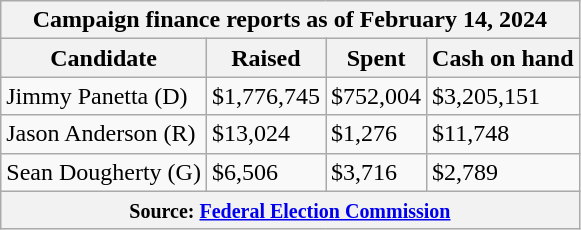<table class="wikitable sortable">
<tr>
<th colspan=4>Campaign finance reports as of February 14, 2024</th>
</tr>
<tr style="text-align:center;">
<th>Candidate</th>
<th>Raised</th>
<th>Spent</th>
<th>Cash on hand</th>
</tr>
<tr>
<td>Jimmy Panetta (D)</td>
<td>$1,776,745</td>
<td>$752,004</td>
<td>$3,205,151</td>
</tr>
<tr>
<td>Jason Anderson (R)</td>
<td>$13,024</td>
<td>$1,276</td>
<td>$11,748</td>
</tr>
<tr>
<td>Sean Dougherty (G)</td>
<td>$6,506</td>
<td>$3,716</td>
<td>$2,789</td>
</tr>
<tr>
<th colspan="4"><small>Source: <a href='#'>Federal Election Commission</a></small></th>
</tr>
</table>
